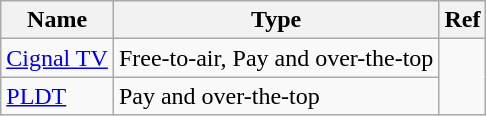<table class="wikitable sortable">
<tr>
<th>Name</th>
<th>Type</th>
<th>Ref</th>
</tr>
<tr>
<td><a href='#'>Cignal TV</a></td>
<td>Free-to-air, Pay and over-the-top</td>
<td rowspan=2></td>
</tr>
<tr>
<td><a href='#'>PLDT</a></td>
<td>Pay and over-the-top</td>
</tr>
</table>
